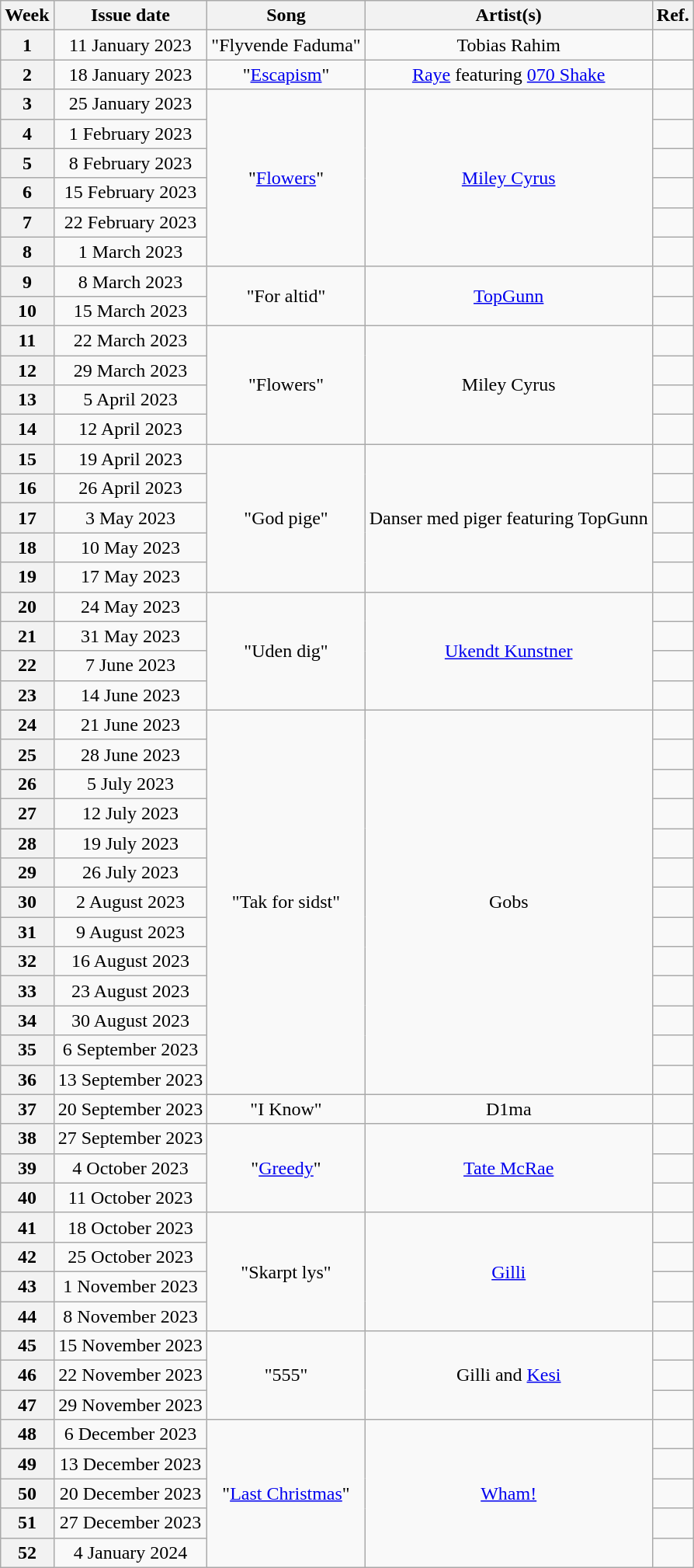<table class="wikitable plainrowheaders" style="text-align: center;">
<tr>
<th scope="col">Week</th>
<th scope="col">Issue date</th>
<th scope="col">Song</th>
<th scope="col">Artist(s)</th>
<th scope="col">Ref.</th>
</tr>
<tr>
<th scope="row" style="text-align:center">1</th>
<td>11 January 2023</td>
<td>"Flyvende Faduma"</td>
<td>Tobias Rahim</td>
<td></td>
</tr>
<tr>
<th scope="row" style="text-align:center">2</th>
<td>18 January 2023</td>
<td>"<a href='#'>Escapism</a>"</td>
<td><a href='#'>Raye</a> featuring <a href='#'>070 Shake</a></td>
<td></td>
</tr>
<tr>
<th scope="row" style="text-align:center">3</th>
<td>25 January 2023</td>
<td rowspan="6">"<a href='#'>Flowers</a>"</td>
<td rowspan="6"><a href='#'>Miley Cyrus</a></td>
<td></td>
</tr>
<tr>
<th scope="row" style="text-align:center">4</th>
<td>1 February 2023</td>
<td></td>
</tr>
<tr>
<th scope="row" style="text-align:center">5</th>
<td>8 February 2023</td>
<td></td>
</tr>
<tr>
<th scope="row" style="text-align:center">6</th>
<td>15 February 2023</td>
<td></td>
</tr>
<tr>
<th scope="row" style="text-align:center">7</th>
<td>22 February 2023</td>
<td></td>
</tr>
<tr>
<th scope="row" style="text-align:center">8</th>
<td>1 March 2023</td>
<td></td>
</tr>
<tr>
<th scope="row" style="text-align:center">9</th>
<td>8 March 2023</td>
<td rowspan="2">"For altid"</td>
<td rowspan="2"><a href='#'>TopGunn</a></td>
<td></td>
</tr>
<tr>
<th scope="row" style="text-align:center">10</th>
<td>15 March 2023</td>
<td></td>
</tr>
<tr>
<th scope="row" style="text-align:center">11</th>
<td>22 March 2023</td>
<td rowspan="4">"Flowers"</td>
<td rowspan="4">Miley Cyrus</td>
<td></td>
</tr>
<tr>
<th scope="row" style="text-align:center">12</th>
<td>29 March 2023</td>
<td></td>
</tr>
<tr>
<th scope="row" style="text-align:center">13</th>
<td>5 April 2023</td>
<td></td>
</tr>
<tr>
<th scope="row" style="text-align:center">14</th>
<td>12 April 2023</td>
<td></td>
</tr>
<tr>
<th scope="row" style="text-align:center">15</th>
<td>19 April 2023</td>
<td rowspan="5">"God pige"</td>
<td rowspan="5">Danser med piger featuring TopGunn</td>
<td></td>
</tr>
<tr>
<th scope="row" style="text-align:center">16</th>
<td>26 April 2023</td>
<td></td>
</tr>
<tr>
<th scope="row" style="text-align:center">17</th>
<td>3 May 2023</td>
<td></td>
</tr>
<tr>
<th scope="row" style="text-align:center">18</th>
<td>10 May 2023</td>
<td></td>
</tr>
<tr>
<th scope="row" style="text-align:center">19</th>
<td>17 May 2023</td>
<td></td>
</tr>
<tr>
<th scope="row" style="text-align:center">20</th>
<td>24 May 2023</td>
<td rowspan="4">"Uden dig"</td>
<td rowspan="4"><a href='#'>Ukendt Kunstner</a></td>
<td></td>
</tr>
<tr>
<th scope="row" style="text-align:center">21</th>
<td>31 May 2023</td>
<td></td>
</tr>
<tr>
<th scope="row" style="text-align:center">22</th>
<td>7 June 2023</td>
<td></td>
</tr>
<tr>
<th scope="row" style="text-align:center">23</th>
<td>14 June 2023</td>
<td></td>
</tr>
<tr>
<th scope="row" style="text-align:center">24</th>
<td>21 June 2023</td>
<td rowspan="13">"Tak for sidst"</td>
<td rowspan="13">Gobs</td>
<td></td>
</tr>
<tr>
<th scope="row" style="text-align:center">25</th>
<td>28 June 2023</td>
<td></td>
</tr>
<tr>
<th scope="row" style="text-align:center">26</th>
<td>5 July 2023</td>
<td></td>
</tr>
<tr>
<th scope="row" style="text-align:center">27</th>
<td>12 July 2023</td>
<td></td>
</tr>
<tr>
<th scope="row" style="text-align:center">28</th>
<td>19 July 2023</td>
<td></td>
</tr>
<tr>
<th scope="row" style="text-align:center">29</th>
<td>26 July 2023</td>
<td></td>
</tr>
<tr>
<th scope="row" style="text-align:center">30</th>
<td>2 August 2023</td>
<td></td>
</tr>
<tr>
<th scope="row" style="text-align:center">31</th>
<td>9 August 2023</td>
<td></td>
</tr>
<tr>
<th scope="row" style="text-align:center">32</th>
<td>16 August 2023</td>
<td></td>
</tr>
<tr>
<th scope="row" style="text-align:center">33</th>
<td>23 August 2023</td>
<td></td>
</tr>
<tr>
<th scope="row" style="text-align:center">34</th>
<td>30 August 2023</td>
<td></td>
</tr>
<tr>
<th scope="row" style="text-align:center">35</th>
<td>6 September 2023</td>
<td></td>
</tr>
<tr>
<th scope="row" style="text-align:center">36</th>
<td>13 September 2023</td>
<td></td>
</tr>
<tr>
<th scope="row" style="text-align:center">37</th>
<td>20 September 2023</td>
<td>"I Know"</td>
<td>D1ma</td>
<td></td>
</tr>
<tr>
<th scope="row" style="text-align:center">38</th>
<td>27 September 2023</td>
<td rowspan="3">"<a href='#'>Greedy</a>"</td>
<td rowspan="3"><a href='#'>Tate McRae</a></td>
<td></td>
</tr>
<tr>
<th scope="row" style="text-align:center">39</th>
<td>4 October 2023</td>
<td></td>
</tr>
<tr>
<th scope="row" style="text-align:center">40</th>
<td>11 October 2023</td>
<td></td>
</tr>
<tr>
<th scope="row" style="text-align:center">41</th>
<td>18 October 2023</td>
<td rowspan="4">"Skarpt lys"</td>
<td rowspan="4"><a href='#'>Gilli</a></td>
<td></td>
</tr>
<tr>
<th scope="row" style="text-align:center">42</th>
<td>25 October 2023</td>
<td></td>
</tr>
<tr>
<th scope="row" style="text-align:center">43</th>
<td>1 November 2023</td>
<td></td>
</tr>
<tr>
<th scope="row" style="text-align:center">44</th>
<td>8 November 2023</td>
<td></td>
</tr>
<tr>
<th scope="row" style="text-align:center">45</th>
<td>15 November 2023</td>
<td rowspan="3">"555"</td>
<td rowspan="3">Gilli and <a href='#'>Kesi</a></td>
<td></td>
</tr>
<tr>
<th scope="row" style="text-align:center">46</th>
<td>22 November 2023</td>
<td></td>
</tr>
<tr>
<th scope="row" style="text-align:center">47</th>
<td>29 November 2023</td>
<td></td>
</tr>
<tr>
<th scope="row" style="text-align:center">48</th>
<td>6 December 2023</td>
<td rowspan="5">"<a href='#'>Last Christmas</a>"</td>
<td rowspan="5"><a href='#'>Wham!</a></td>
<td></td>
</tr>
<tr>
<th scope="row" style="text-align:center">49</th>
<td>13 December 2023</td>
<td></td>
</tr>
<tr>
<th scope="row" style="text-align:center">50</th>
<td>20 December 2023</td>
<td></td>
</tr>
<tr>
<th scope="row" style="text-align:center">51</th>
<td>27 December 2023</td>
<td></td>
</tr>
<tr>
<th scope="row" style="text-align:center">52</th>
<td>4 January 2024</td>
<td></td>
</tr>
</table>
